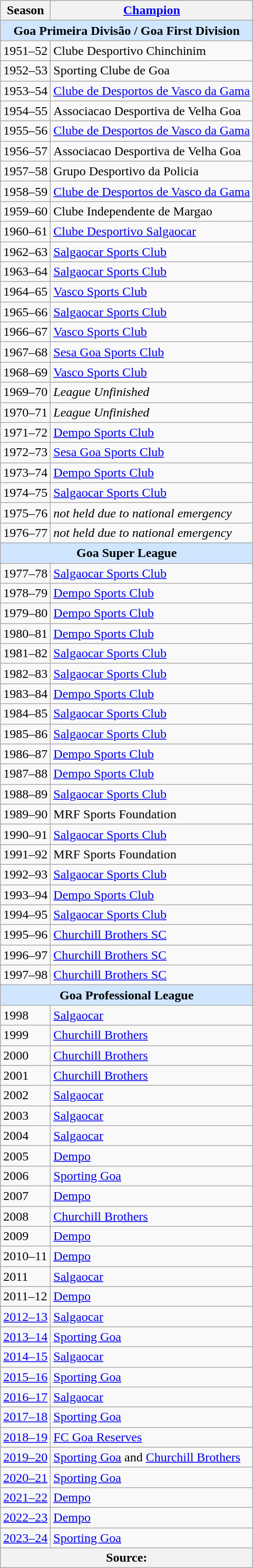<table class="wikitable" border="1">
<tr>
<th>Season</th>
<th><a href='#'>Champion</a></th>
</tr>
<tr style="background: #D0E6FF;">
<td colspan="2" style="text-align:center;"><strong>Goa Primeira Divisão / Goa First Division</strong></td>
</tr>
<tr>
<td>1951–52</td>
<td>Clube Desportivo Chinchinim</td>
</tr>
<tr>
<td>1952–53</td>
<td>Sporting Clube de Goa</td>
</tr>
<tr>
<td>1953–54</td>
<td><a href='#'>Clube de Desportos de Vasco da Gama</a></td>
</tr>
<tr>
<td>1954–55</td>
<td>Associacao Desportiva de Velha Goa</td>
</tr>
<tr>
<td>1955–56</td>
<td><a href='#'>Clube de Desportos de Vasco da Gama</a></td>
</tr>
<tr>
<td>1956–57</td>
<td>Associacao Desportiva de Velha Goa</td>
</tr>
<tr>
<td>1957–58</td>
<td>Grupo Desportivo da Policia</td>
</tr>
<tr>
<td>1958–59</td>
<td><a href='#'>Clube de Desportos de Vasco da Gama</a></td>
</tr>
<tr>
<td>1959–60</td>
<td>Clube Independente de Margao</td>
</tr>
<tr>
<td>1960–61</td>
<td><a href='#'>Clube Desportivo Salgaocar</a></td>
</tr>
<tr>
<td>1962–63</td>
<td><a href='#'>Salgaocar Sports Club</a></td>
</tr>
<tr>
<td>1963–64</td>
<td><a href='#'>Salgaocar Sports Club</a></td>
</tr>
<tr>
<td>1964–65</td>
<td><a href='#'>Vasco Sports Club</a></td>
</tr>
<tr>
<td>1965–66</td>
<td><a href='#'>Salgaocar Sports Club</a></td>
</tr>
<tr>
<td>1966–67</td>
<td><a href='#'>Vasco Sports Club</a></td>
</tr>
<tr>
<td>1967–68</td>
<td><a href='#'>Sesa Goa Sports Club</a></td>
</tr>
<tr>
<td>1968–69</td>
<td><a href='#'>Vasco Sports Club</a></td>
</tr>
<tr>
<td>1969–70</td>
<td><em>League Unfinished</em></td>
</tr>
<tr>
<td>1970–71</td>
<td><em>League Unfinished</em></td>
</tr>
<tr>
<td>1971–72</td>
<td><a href='#'>Dempo Sports Club</a></td>
</tr>
<tr>
<td>1972–73</td>
<td><a href='#'>Sesa Goa Sports Club</a></td>
</tr>
<tr>
<td>1973–74</td>
<td><a href='#'>Dempo Sports Club</a></td>
</tr>
<tr>
<td>1974–75</td>
<td><a href='#'>Salgaocar Sports Club</a></td>
</tr>
<tr>
<td>1975–76</td>
<td><em>not held due to national emergency</em></td>
</tr>
<tr>
<td>1976–77</td>
<td><em>not held due to national emergency</em></td>
</tr>
<tr style="background: #D0E6FF;">
<td colspan="2" style="text-align:center;"><strong>Goa Super League</strong></td>
</tr>
<tr>
<td>1977–78</td>
<td><a href='#'>Salgaocar Sports Club</a></td>
</tr>
<tr>
<td>1978–79</td>
<td><a href='#'>Dempo Sports Club</a></td>
</tr>
<tr>
<td>1979–80</td>
<td><a href='#'>Dempo Sports Club</a></td>
</tr>
<tr>
<td>1980–81</td>
<td><a href='#'>Dempo Sports Club</a></td>
</tr>
<tr>
<td>1981–82</td>
<td><a href='#'>Salgaocar Sports Club</a></td>
</tr>
<tr>
<td>1982–83</td>
<td><a href='#'>Salgaocar Sports Club</a></td>
</tr>
<tr>
<td>1983–84</td>
<td><a href='#'>Dempo Sports Club</a></td>
</tr>
<tr>
<td>1984–85</td>
<td><a href='#'>Salgaocar Sports Club</a></td>
</tr>
<tr>
<td>1985–86</td>
<td><a href='#'>Salgaocar Sports Club</a></td>
</tr>
<tr>
<td>1986–87</td>
<td><a href='#'>Dempo Sports Club</a></td>
</tr>
<tr>
<td>1987–88</td>
<td><a href='#'>Dempo Sports Club</a></td>
</tr>
<tr>
<td>1988–89</td>
<td><a href='#'>Salgaocar Sports Club</a></td>
</tr>
<tr>
<td>1989–90</td>
<td>MRF Sports Foundation</td>
</tr>
<tr>
<td>1990–91</td>
<td><a href='#'>Salgaocar Sports Club</a></td>
</tr>
<tr>
<td>1991–92</td>
<td>MRF Sports Foundation</td>
</tr>
<tr>
<td>1992–93</td>
<td><a href='#'>Salgaocar Sports Club</a></td>
</tr>
<tr>
<td>1993–94</td>
<td><a href='#'>Dempo Sports Club</a></td>
</tr>
<tr>
<td>1994–95</td>
<td><a href='#'>Salgaocar Sports Club</a></td>
</tr>
<tr>
<td>1995–96</td>
<td><a href='#'>Churchill Brothers SC</a></td>
</tr>
<tr>
<td>1996–97</td>
<td><a href='#'>Churchill Brothers SC</a></td>
</tr>
<tr>
<td>1997–98</td>
<td><a href='#'>Churchill Brothers SC</a></td>
</tr>
<tr style="background: #D0E6FF;">
<td colspan="2" style="text-align:center;"><strong>Goa Professional League</strong></td>
</tr>
<tr>
<td>1998</td>
<td><a href='#'>Salgaocar</a></td>
</tr>
<tr>
<td>1999</td>
<td><a href='#'>Churchill Brothers</a></td>
</tr>
<tr>
<td>2000</td>
<td><a href='#'>Churchill Brothers</a></td>
</tr>
<tr>
<td>2001</td>
<td><a href='#'>Churchill Brothers</a></td>
</tr>
<tr>
<td>2002</td>
<td><a href='#'>Salgaocar</a></td>
</tr>
<tr>
<td>2003</td>
<td><a href='#'>Salgaocar</a></td>
</tr>
<tr>
<td>2004</td>
<td><a href='#'>Salgaocar</a></td>
</tr>
<tr>
<td>2005</td>
<td><a href='#'>Dempo</a></td>
</tr>
<tr>
<td>2006</td>
<td><a href='#'>Sporting Goa</a></td>
</tr>
<tr>
<td>2007</td>
<td><a href='#'>Dempo</a></td>
</tr>
<tr>
<td>2008</td>
<td><a href='#'>Churchill Brothers</a></td>
</tr>
<tr>
<td>2009</td>
<td><a href='#'>Dempo</a></td>
</tr>
<tr>
<td>2010–11</td>
<td><a href='#'>Dempo</a></td>
</tr>
<tr>
<td>2011</td>
<td><a href='#'>Salgaocar</a></td>
</tr>
<tr>
<td>2011–12</td>
<td><a href='#'>Dempo</a></td>
</tr>
<tr>
<td><a href='#'>2012–13</a></td>
<td><a href='#'>Salgaocar</a></td>
</tr>
<tr>
<td><a href='#'>2013–14</a></td>
<td><a href='#'>Sporting Goa</a></td>
</tr>
<tr>
<td><a href='#'>2014–15</a></td>
<td><a href='#'>Salgaocar</a></td>
</tr>
<tr>
<td><a href='#'>2015–16</a></td>
<td><a href='#'>Sporting Goa</a></td>
</tr>
<tr>
<td><a href='#'>2016–17</a></td>
<td><a href='#'>Salgaocar</a></td>
</tr>
<tr>
<td><a href='#'>2017–18</a></td>
<td><a href='#'>Sporting Goa</a></td>
</tr>
<tr>
<td><a href='#'>2018–19</a></td>
<td><a href='#'>FC Goa Reserves</a></td>
</tr>
<tr>
<td><a href='#'>2019–20</a></td>
<td><a href='#'>Sporting Goa</a> and <a href='#'>Churchill Brothers</a></td>
</tr>
<tr>
<td><a href='#'>2020–21</a></td>
<td><a href='#'>Sporting Goa</a></td>
</tr>
<tr>
<td><a href='#'>2021–22</a></td>
<td><a href='#'>Dempo</a></td>
</tr>
<tr>
<td><a href='#'>2022–23</a></td>
<td><a href='#'>Dempo</a></td>
</tr>
<tr>
<td><a href='#'>2023–24</a></td>
<td><a href='#'>Sporting Goa</a></td>
</tr>
<tr>
<th colspan="2" align="left"><strong>Source: </strong></th>
</tr>
</table>
